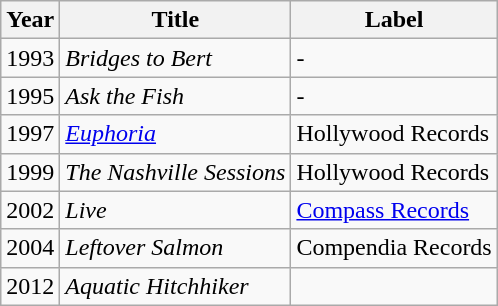<table class="wikitable">
<tr>
<th rowspan="1">Year</th>
<th rowspan="1">Title</th>
<th rowspan="1">Label</th>
</tr>
<tr>
<td align="center">1993</td>
<td align="left"><em>Bridges to Bert</em></td>
<td align="left">-</td>
</tr>
<tr>
<td align="center">1995</td>
<td align="left"><em>Ask the Fish</em></td>
<td align="left">-</td>
</tr>
<tr>
<td align="center">1997</td>
<td align="left"><em><a href='#'>Euphoria</a></em></td>
<td align="left">Hollywood Records</td>
</tr>
<tr>
<td align="center">1999</td>
<td align="left"><em>The Nashville Sessions</em></td>
<td align="left">Hollywood Records</td>
</tr>
<tr>
<td align="center">2002</td>
<td align="left"><em>Live</em></td>
<td align="left"><a href='#'>Compass Records</a></td>
</tr>
<tr>
<td align="center">2004</td>
<td align="left"><em>Leftover Salmon</em></td>
<td align="left">Compendia Records</td>
</tr>
<tr>
<td align="center">2012</td>
<td align="left"><em>Aquatic Hitchhiker</em></td>
</tr>
</table>
